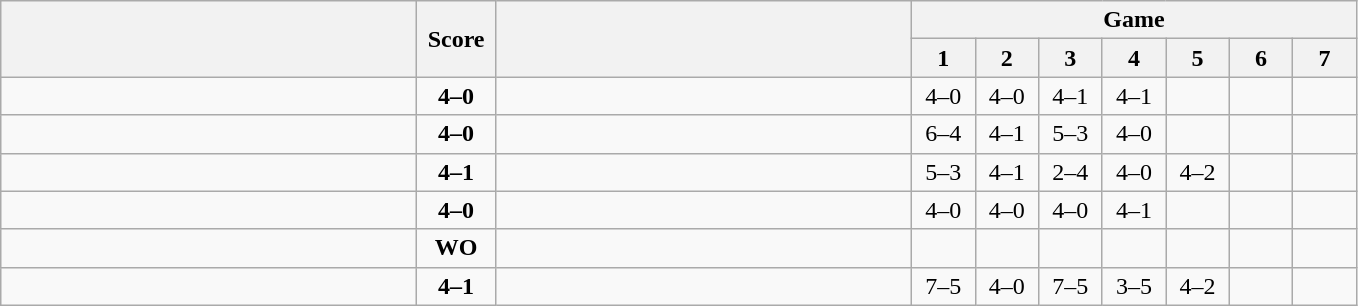<table class="wikitable" style="text-align: center;">
<tr>
<th rowspan=2 align="right" width="270"></th>
<th rowspan=2 width="45">Score</th>
<th rowspan=2 align="left" width="270"></th>
<th colspan=7>Game</th>
</tr>
<tr>
<th width="35">1</th>
<th width="35">2</th>
<th width="35">3</th>
<th width="35">4</th>
<th width="35">5</th>
<th width="35">6</th>
<th width="35">7</th>
</tr>
<tr>
<td align=left><strong></strong></td>
<td align=center><strong>4–0</strong></td>
<td align=left></td>
<td>4–0</td>
<td>4–0</td>
<td>4–1</td>
<td>4–1</td>
<td></td>
<td></td>
<td></td>
</tr>
<tr>
<td align=left><strong></strong></td>
<td align=center><strong>4–0</strong></td>
<td align=left></td>
<td>6–4</td>
<td>4–1</td>
<td>5–3</td>
<td>4–0</td>
<td></td>
<td></td>
<td></td>
</tr>
<tr>
<td align=left><strong></strong></td>
<td align=center><strong>4–1</strong></td>
<td align=left></td>
<td>5–3</td>
<td>4–1</td>
<td>2–4</td>
<td>4–0</td>
<td>4–2</td>
<td></td>
<td></td>
</tr>
<tr>
<td align=left><strong></strong></td>
<td align=center><strong>4–0</strong></td>
<td align=left></td>
<td>4–0</td>
<td>4–0</td>
<td>4–0</td>
<td>4–1</td>
<td></td>
<td></td>
<td></td>
</tr>
<tr>
<td align=left><strong></strong></td>
<td align=center><strong>WO</strong></td>
<td align=left></td>
<td></td>
<td></td>
<td></td>
<td></td>
<td></td>
<td></td>
<td></td>
</tr>
<tr>
<td align=left><strong></strong></td>
<td align=center><strong>4–1</strong></td>
<td align=left></td>
<td>7–5</td>
<td>4–0</td>
<td>7–5</td>
<td>3–5</td>
<td>4–2</td>
<td></td>
<td></td>
</tr>
</table>
